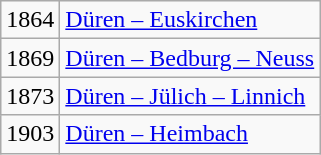<table class="wikitable">
<tr>
<td>1864</td>
<td><a href='#'>Düren – Euskirchen</a></td>
</tr>
<tr>
<td>1869</td>
<td><a href='#'>Düren – Bedburg – Neuss</a></td>
</tr>
<tr>
<td>1873</td>
<td><a href='#'>Düren – Jülich – Linnich</a></td>
</tr>
<tr>
<td>1903</td>
<td><a href='#'>Düren – Heimbach</a></td>
</tr>
</table>
